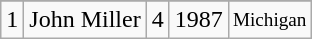<table class="wikitable">
<tr>
</tr>
<tr>
<td>1</td>
<td>John Miller</td>
<td>4</td>
<td>1987</td>
<td style="font-size:80%;">Michigan</td>
</tr>
</table>
